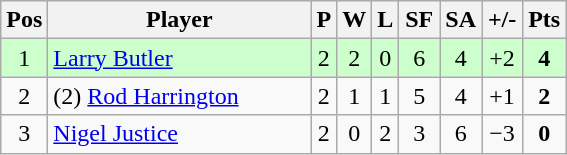<table class="wikitable" style="text-align:center; margin: 1em auto 1em auto, align:left">
<tr>
<th width=20>Pos</th>
<th width=168>Player</th>
<th width=3>P</th>
<th width=3>W</th>
<th width=3>L</th>
<th width=20>SF</th>
<th width=20>SA</th>
<th width=20>+/-</th>
<th width=20>Pts</th>
</tr>
<tr align=center style="background: #ccffcc;">
<td>1</td>
<td align="left"> <a href='#'>Larry Butler</a></td>
<td>2</td>
<td>2</td>
<td>0</td>
<td>6</td>
<td>4</td>
<td>+2</td>
<td><strong>4</strong></td>
</tr>
<tr align=center>
<td>2</td>
<td align="left"> (2) <a href='#'>Rod Harrington</a></td>
<td>2</td>
<td>1</td>
<td>1</td>
<td>5</td>
<td>4</td>
<td>+1</td>
<td><strong>2</strong></td>
</tr>
<tr align=center>
<td>3</td>
<td align="left"> <a href='#'>Nigel Justice</a></td>
<td>2</td>
<td>0</td>
<td>2</td>
<td>3</td>
<td>6</td>
<td>−3</td>
<td><strong>0</strong></td>
</tr>
</table>
